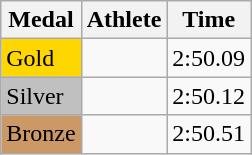<table class="wikitable">
<tr>
<th>Medal</th>
<th>Athlete</th>
<th>Time</th>
</tr>
<tr>
<td bgcolor="gold">Gold</td>
<td></td>
<td>2:50.09</td>
</tr>
<tr>
<td bgcolor="silver">Silver</td>
<td></td>
<td>2:50.12</td>
</tr>
<tr>
<td bgcolor="CC9966">Bronze</td>
<td></td>
<td>2:50.51</td>
</tr>
</table>
